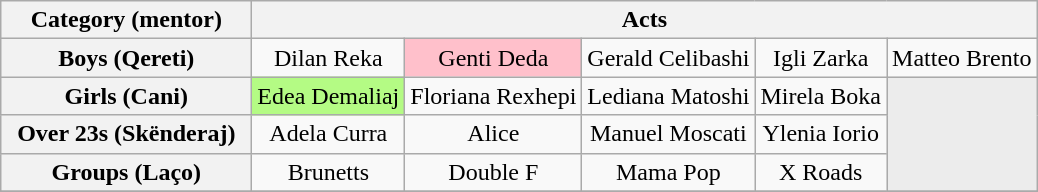<table class="wikitable" style="text-align:center">
<tr>
<th scope="col" style="width:160px;">Category (mentor)</th>
<th scope="col" colspan="5" style="width:500px;">Acts</th>
</tr>
<tr>
<th scope="row">Boys (Qereti)</th>
<td style="background:;">Dilan Reka</td>
<td style="background:pink;">Genti Deda</td>
<td style="background:;">Gerald Celibashi</td>
<td style="background:;">Igli Zarka</td>
<td style="background:;">Matteo Brento</td>
</tr>
<tr>
<th scope="row">Girls (Cani)</th>
<td style="background:#B4FB84;">Edea Demaliaj</td>
<td style="background:;">Floriana Rexhepi</td>
<td style="background:;">Lediana Matoshi</td>
<td style="background:;">Mirela Boka</td>
<td rowspan=3 bgcolor="ececec"></td>
</tr>
<tr>
<th scope="row">Over 23s (Skënderaj)</th>
<td style="background:;">Adela Curra</td>
<td style="background:;">Alice</td>
<td style="background:;">Manuel Moscati</td>
<td style="background:;">Ylenia Iorio</td>
</tr>
<tr>
<th scope="row">Groups (Laço)</th>
<td style="background:;">Brunetts</td>
<td style="background:;">Double F</td>
<td style="background:;">Mama Pop</td>
<td style="background:;">X Roads</td>
</tr>
<tr>
</tr>
</table>
